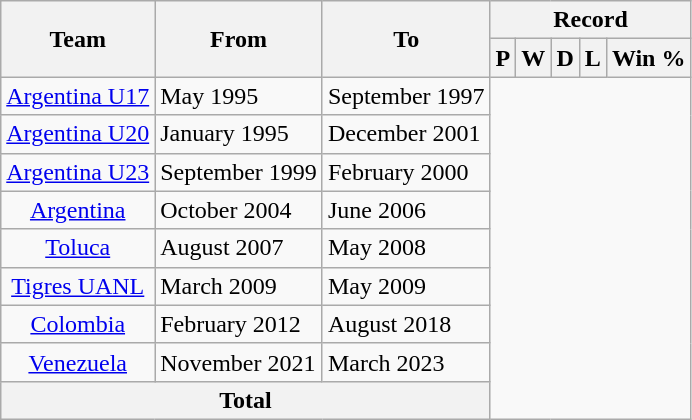<table class="wikitable" style="text-align: center">
<tr>
<th rowspan="2">Team</th>
<th rowspan="2">From</th>
<th rowspan="2">To</th>
<th colspan="5">Record</th>
</tr>
<tr>
<th>P</th>
<th>W</th>
<th>D</th>
<th>L</th>
<th>Win %</th>
</tr>
<tr>
<td><a href='#'>Argentina U17</a></td>
<td align=left>May 1995</td>
<td align=left>September 1997<br></td>
</tr>
<tr>
<td><a href='#'>Argentina U20</a></td>
<td align=left>January 1995</td>
<td align=left>December 2001<br></td>
</tr>
<tr>
<td><a href='#'>Argentina U23</a></td>
<td align=left>September 1999</td>
<td align=left>February 2000<br></td>
</tr>
<tr>
<td><a href='#'>Argentina</a></td>
<td align=left>October 2004</td>
<td align=left>June 2006<br></td>
</tr>
<tr>
<td><a href='#'>Toluca</a></td>
<td align=left>August 2007</td>
<td align=left>May 2008<br></td>
</tr>
<tr>
<td><a href='#'>Tigres UANL</a></td>
<td align=left>March 2009</td>
<td align=left>May 2009<br></td>
</tr>
<tr>
<td><a href='#'>Colombia</a></td>
<td align=left>February 2012</td>
<td align=left>August 2018<br></td>
</tr>
<tr>
<td><a href='#'>Venezuela</a></td>
<td align=left>November 2021</td>
<td align=left>March 2023<br></td>
</tr>
<tr>
<th colspan="3">Total<br></th>
</tr>
</table>
